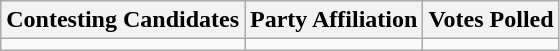<table class="wikitable sortable">
<tr>
<th>Contesting Candidates</th>
<th>Party Affiliation</th>
<th>Votes Polled</th>
</tr>
<tr>
<td></td>
<td></td>
<td></td>
</tr>
</table>
